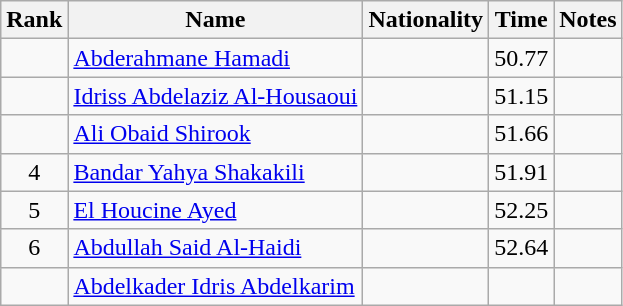<table class="wikitable sortable" style="text-align:center">
<tr>
<th>Rank</th>
<th>Name</th>
<th>Nationality</th>
<th>Time</th>
<th>Notes</th>
</tr>
<tr>
<td></td>
<td align=left><a href='#'>Abderahmane Hamadi</a></td>
<td align=left></td>
<td>50.77</td>
<td></td>
</tr>
<tr>
<td></td>
<td align=left><a href='#'>Idriss Abdelaziz Al-Housaoui</a></td>
<td align=left></td>
<td>51.15</td>
<td></td>
</tr>
<tr>
<td></td>
<td align=left><a href='#'>Ali Obaid Shirook</a></td>
<td align=left></td>
<td>51.66</td>
<td></td>
</tr>
<tr>
<td>4</td>
<td align=left><a href='#'>Bandar Yahya Shakakili</a></td>
<td align=left></td>
<td>51.91</td>
<td></td>
</tr>
<tr>
<td>5</td>
<td align=left><a href='#'>El Houcine Ayed</a></td>
<td align=left></td>
<td>52.25</td>
<td></td>
</tr>
<tr>
<td>6</td>
<td align=left><a href='#'>Abdullah Said Al-Haidi</a></td>
<td align=left></td>
<td>52.64</td>
<td></td>
</tr>
<tr>
<td></td>
<td align=left><a href='#'>Abdelkader Idris Abdelkarim</a></td>
<td align=left></td>
<td></td>
<td></td>
</tr>
</table>
